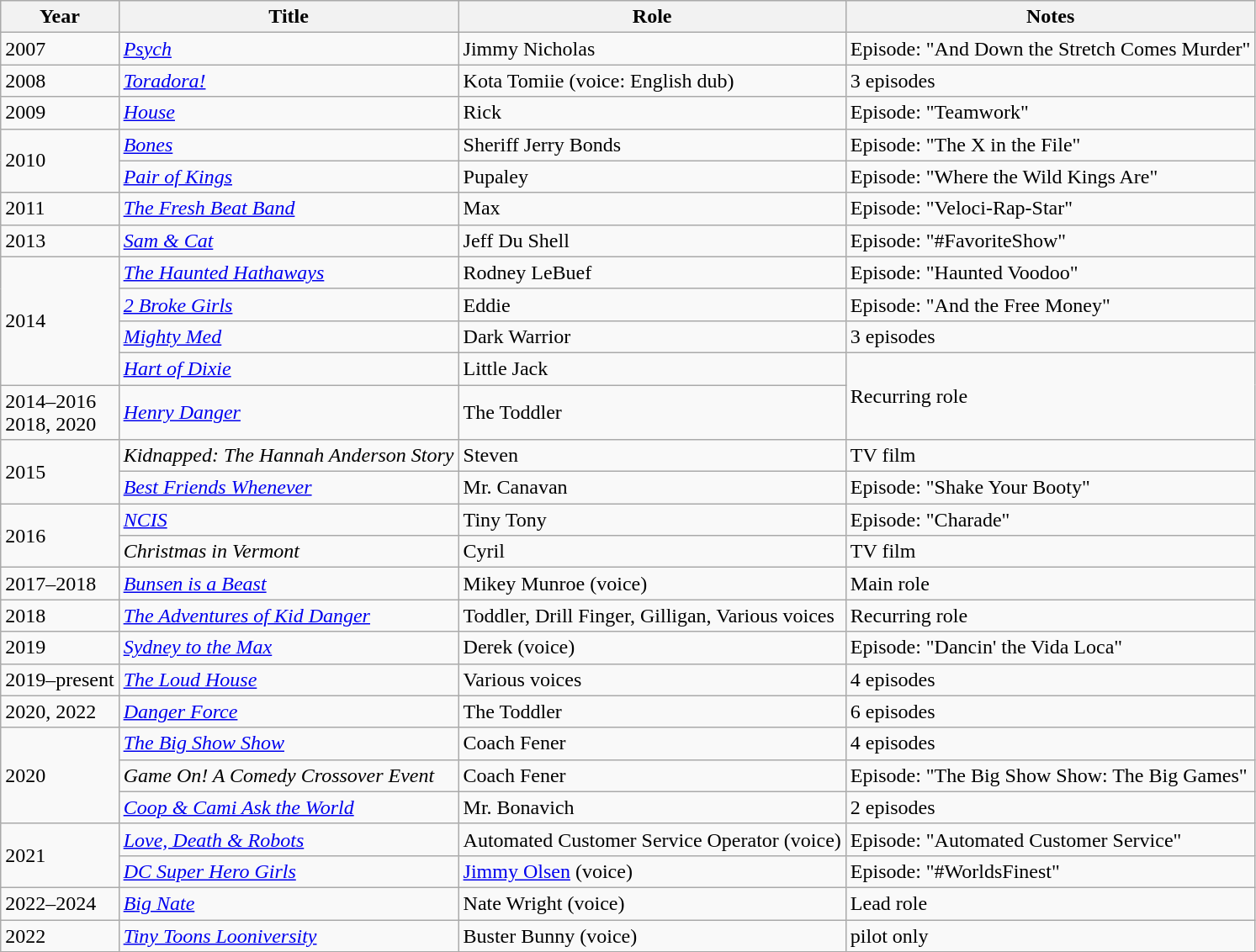<table class="wikitable">
<tr>
<th>Year</th>
<th>Title</th>
<th>Role</th>
<th>Notes</th>
</tr>
<tr>
<td>2007</td>
<td><em><a href='#'>Psych</a></em></td>
<td>Jimmy Nicholas</td>
<td>Episode: "And Down the Stretch Comes Murder"</td>
</tr>
<tr>
<td>2008</td>
<td><em><a href='#'>Toradora!</a></em></td>
<td>Kota Tomiie (voice: English dub)</td>
<td>3 episodes</td>
</tr>
<tr>
<td>2009</td>
<td><em><a href='#'>House</a></em></td>
<td>Rick</td>
<td>Episode: "Teamwork"</td>
</tr>
<tr>
<td rowspan=2>2010</td>
<td><em><a href='#'>Bones</a></em></td>
<td>Sheriff Jerry Bonds</td>
<td>Episode: "The X in the File"</td>
</tr>
<tr>
<td><em><a href='#'>Pair of Kings</a></em></td>
<td>Pupaley</td>
<td>Episode: "Where the Wild Kings Are"</td>
</tr>
<tr>
<td>2011</td>
<td><em><a href='#'>The Fresh Beat Band</a></em></td>
<td>Max</td>
<td>Episode: "Veloci-Rap-Star"</td>
</tr>
<tr>
<td>2013</td>
<td><em><a href='#'>Sam & Cat</a></em></td>
<td>Jeff Du Shell</td>
<td>Episode: "#FavoriteShow"</td>
</tr>
<tr>
<td rowspan=4>2014</td>
<td><em><a href='#'>The Haunted Hathaways</a></em></td>
<td>Rodney LeBuef</td>
<td>Episode: "Haunted Voodoo"</td>
</tr>
<tr>
<td><em><a href='#'>2 Broke Girls</a></em></td>
<td>Eddie</td>
<td>Episode: "And the Free Money"</td>
</tr>
<tr>
<td><em><a href='#'>Mighty Med</a></em></td>
<td>Dark Warrior</td>
<td>3 episodes</td>
</tr>
<tr>
<td><em><a href='#'>Hart of Dixie</a></em></td>
<td>Little Jack</td>
<td rowspan=2>Recurring role</td>
</tr>
<tr>
<td>2014–2016<br>2018, 2020</td>
<td><em><a href='#'>Henry Danger</a></em></td>
<td>The Toddler</td>
</tr>
<tr>
<td rowspan=2>2015</td>
<td><em>Kidnapped: The Hannah Anderson Story</em></td>
<td>Steven</td>
<td>TV film</td>
</tr>
<tr>
<td><em><a href='#'>Best Friends Whenever</a></em></td>
<td>Mr. Canavan</td>
<td>Episode: "Shake Your Booty"</td>
</tr>
<tr>
<td rowspan=2>2016</td>
<td><em><a href='#'>NCIS</a></em></td>
<td>Tiny Tony</td>
<td>Episode: "Charade"</td>
</tr>
<tr>
<td><em>Christmas in Vermont</em></td>
<td>Cyril</td>
<td>TV film</td>
</tr>
<tr>
<td>2017–2018</td>
<td><em><a href='#'>Bunsen is a Beast</a></em></td>
<td>Mikey Munroe (voice)</td>
<td>Main role</td>
</tr>
<tr>
<td>2018</td>
<td><em><a href='#'>The Adventures of Kid Danger</a></em></td>
<td>Toddler, Drill Finger, Gilligan, Various voices</td>
<td>Recurring role</td>
</tr>
<tr>
<td>2019</td>
<td><em><a href='#'>Sydney to the Max</a></em></td>
<td>Derek (voice)</td>
<td>Episode: "Dancin' the Vida Loca"</td>
</tr>
<tr>
<td>2019–present</td>
<td><em><a href='#'>The Loud House</a></em></td>
<td>Various voices</td>
<td>4 episodes</td>
</tr>
<tr>
<td>2020, 2022</td>
<td><em><a href='#'>Danger Force</a></em></td>
<td>The Toddler</td>
<td>6 episodes</td>
</tr>
<tr>
<td rowspan=3>2020</td>
<td><em><a href='#'>The Big Show Show</a></em></td>
<td>Coach Fener</td>
<td>4 episodes</td>
</tr>
<tr>
<td><em>Game On! A Comedy Crossover Event</em></td>
<td>Coach Fener</td>
<td>Episode: "The Big Show Show: The Big Games"</td>
</tr>
<tr>
<td><em><a href='#'>Coop & Cami Ask the World</a></em></td>
<td>Mr. Bonavich</td>
<td>2 episodes</td>
</tr>
<tr>
<td rowspan=2>2021</td>
<td><em><a href='#'>Love, Death & Robots</a></em></td>
<td>Automated Customer Service Operator (voice)</td>
<td>Episode: "Automated Customer Service"</td>
</tr>
<tr>
<td><em><a href='#'>DC Super Hero Girls</a></em></td>
<td><a href='#'>Jimmy Olsen</a> (voice)</td>
<td>Episode: "#WorldsFinest"</td>
</tr>
<tr>
<td>2022–2024</td>
<td><em><a href='#'>Big Nate</a></em></td>
<td>Nate Wright (voice)</td>
<td>Lead role</td>
</tr>
<tr>
<td>2022</td>
<td><em><a href='#'>Tiny Toons Looniversity</a></em></td>
<td>Buster Bunny (voice)</td>
<td>pilot only</td>
</tr>
<tr>
</tr>
</table>
